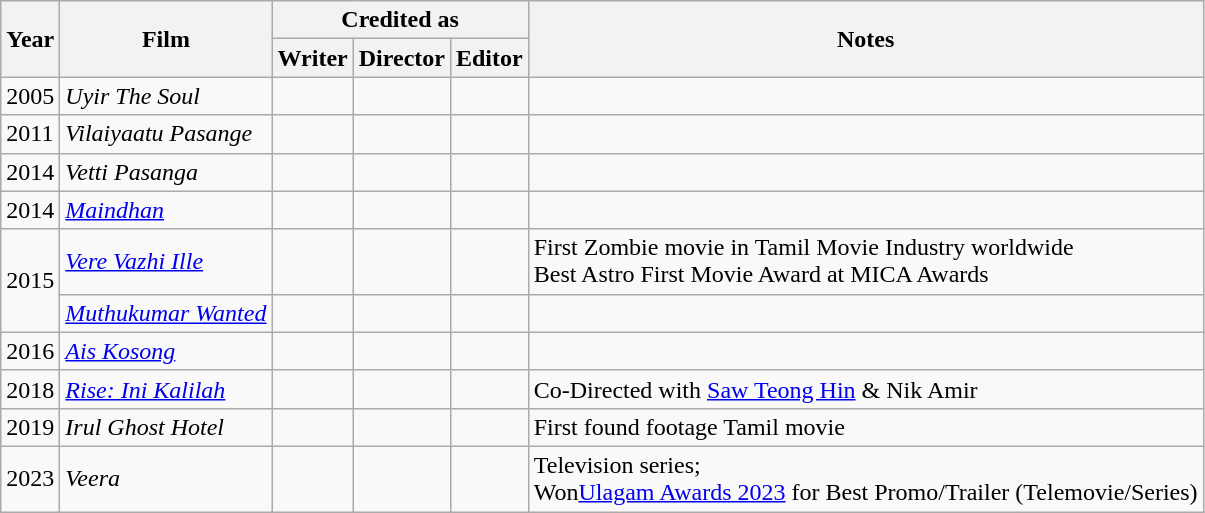<table class="wikitable sortable">
<tr>
<th rowspan="2">Year</th>
<th rowspan="2">Film</th>
<th colspan="3">Credited as</th>
<th rowspan="2">Notes</th>
</tr>
<tr>
<th>Writer</th>
<th>Director</th>
<th>Editor</th>
</tr>
<tr>
<td>2005</td>
<td><em>Uyir The Soul</em></td>
<td></td>
<td></td>
<td></td>
<td></td>
</tr>
<tr>
<td>2011</td>
<td><em>Vilaiyaatu Pasange</em></td>
<td></td>
<td></td>
<td></td>
<td></td>
</tr>
<tr>
<td>2014</td>
<td><em>Vetti Pasanga</em></td>
<td></td>
<td></td>
<td></td>
<td></td>
</tr>
<tr>
<td>2014</td>
<td><em><a href='#'>Maindhan</a></em></td>
<td></td>
<td></td>
<td></td>
<td></td>
</tr>
<tr>
<td rowspan="2">2015</td>
<td><em><a href='#'>Vere Vazhi Ille</a></em></td>
<td></td>
<td></td>
<td></td>
<td>First Zombie movie in Tamil Movie Industry worldwide<br>Best Astro First Movie Award at MICA Awards</td>
</tr>
<tr>
<td><em><a href='#'>Muthukumar Wanted</a></em></td>
<td></td>
<td></td>
<td></td>
<td></td>
</tr>
<tr>
<td>2016</td>
<td><em><a href='#'>Ais Kosong</a></em></td>
<td></td>
<td></td>
<td></td>
<td></td>
</tr>
<tr>
<td>2018</td>
<td><em><a href='#'>Rise: Ini Kalilah</a></em></td>
<td></td>
<td></td>
<td></td>
<td>Co-Directed with <a href='#'>Saw Teong Hin</a> & Nik Amir</td>
</tr>
<tr>
<td>2019</td>
<td><em>Irul Ghost Hotel</em></td>
<td></td>
<td></td>
<td></td>
<td>First found footage Tamil movie</td>
</tr>
<tr>
<td>2023</td>
<td><em>Veera</em></td>
<td></td>
<td></td>
<td></td>
<td>Television series;<br>Won<a href='#'>Ulagam Awards 2023</a> for Best Promo/Trailer (Telemovie/Series)</td>
</tr>
</table>
